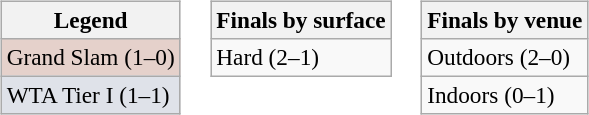<table>
<tr>
<td valign=top><br><table class=wikitable style=font-size:97%>
<tr>
<th>Legend</th>
</tr>
<tr bgcolor=#e5d1cb>
<td>Grand Slam (1–0)</td>
</tr>
<tr bgcolor=#dfe2e9>
<td>WTA Tier I (1–1)</td>
</tr>
</table>
</td>
<td valign=top><br><table class=wikitable style=font-size:97%>
<tr>
<th>Finals by surface</th>
</tr>
<tr>
<td>Hard (2–1)</td>
</tr>
</table>
</td>
<td valign=top><br><table class=wikitable style=font-size:97%>
<tr>
<th>Finals by venue</th>
</tr>
<tr>
<td>Outdoors (2–0)</td>
</tr>
<tr>
<td>Indoors (0–1)</td>
</tr>
</table>
</td>
</tr>
</table>
